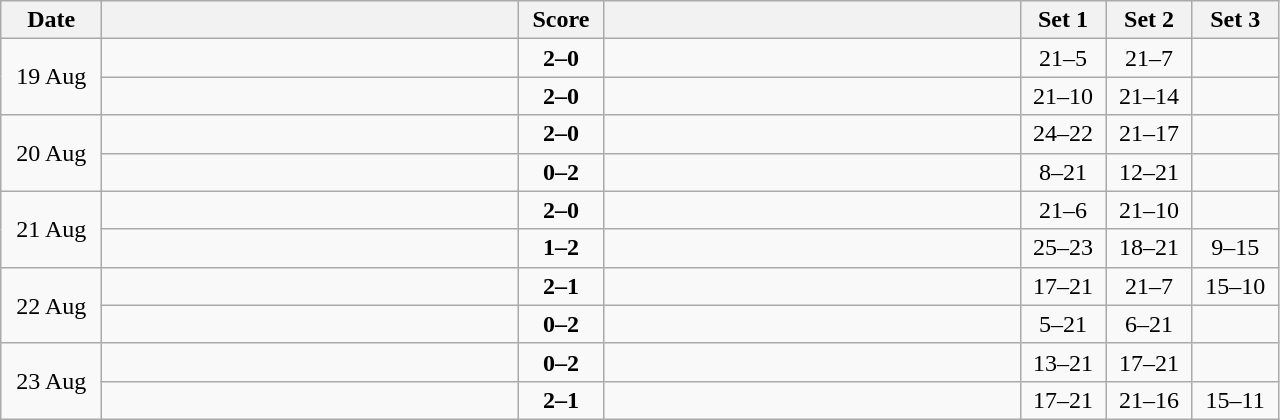<table class="wikitable" style="text-align: center;">
<tr>
<th width="60">Date</th>
<th align="right" width="270"></th>
<th width="50">Score</th>
<th align="left" width="270"></th>
<th width="50">Set 1</th>
<th width="50">Set 2</th>
<th width="50">Set 3</th>
</tr>
<tr>
<td rowspan=2>19 Aug</td>
<td align=left><strong></strong></td>
<td align=center><strong>2–0</strong></td>
<td align=left></td>
<td>21–5</td>
<td>21–7</td>
<td></td>
</tr>
<tr>
<td align=left><strong></strong></td>
<td align=center><strong>2–0</strong></td>
<td align=left></td>
<td>21–10</td>
<td>21–14</td>
<td></td>
</tr>
<tr>
<td rowspan=2>20 Aug</td>
<td align=left><strong></strong></td>
<td align=center><strong>2–0</strong></td>
<td align=left></td>
<td>24–22</td>
<td>21–17</td>
<td></td>
</tr>
<tr>
<td align=left></td>
<td align=center><strong>0–2</strong></td>
<td align=left><strong></strong></td>
<td>8–21</td>
<td>12–21</td>
<td></td>
</tr>
<tr>
<td rowspan=2>21 Aug</td>
<td align=left><strong></strong></td>
<td align=center><strong>2–0</strong></td>
<td align=left></td>
<td>21–6</td>
<td>21–10</td>
<td></td>
</tr>
<tr>
<td align=left></td>
<td align=center><strong>1–2</strong></td>
<td align=left><strong></strong></td>
<td>25–23</td>
<td>18–21</td>
<td>9–15</td>
</tr>
<tr>
<td rowspan=2>22 Aug</td>
<td align=left><strong></strong></td>
<td align=center><strong>2–1</strong></td>
<td align=left></td>
<td>17–21</td>
<td>21–7</td>
<td>15–10</td>
</tr>
<tr>
<td align=left></td>
<td align=center><strong>0–2</strong></td>
<td align=left><strong></strong></td>
<td>5–21</td>
<td>6–21</td>
<td></td>
</tr>
<tr>
<td rowspan=2>23 Aug</td>
<td align=left></td>
<td align=center><strong>0–2</strong></td>
<td align=left><strong></strong></td>
<td>13–21</td>
<td>17–21</td>
<td></td>
</tr>
<tr>
<td align=left><strong></strong></td>
<td align=center><strong>2–1</strong></td>
<td align=left></td>
<td>17–21</td>
<td>21–16</td>
<td>15–11</td>
</tr>
</table>
